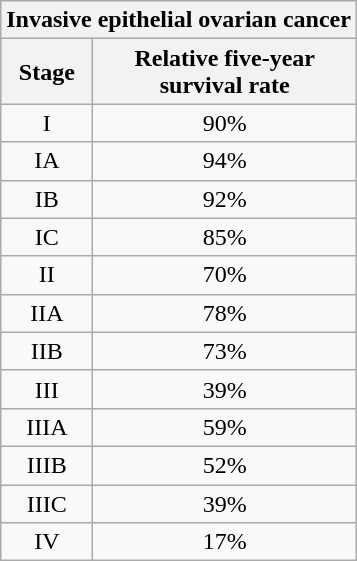<table class="wikitable" align="left" style="text-align: center; margin-right: 10px;">
<tr>
<th colspan="2">Invasive epithelial ovarian cancer</th>
</tr>
<tr>
<th>Stage</th>
<th>Relative five-year<br>survival rate</th>
</tr>
<tr>
<td>I</td>
<td>90%</td>
</tr>
<tr>
<td>IA</td>
<td>94%</td>
</tr>
<tr>
<td>IB</td>
<td>92%</td>
</tr>
<tr>
<td>IC</td>
<td>85%</td>
</tr>
<tr>
<td>II</td>
<td>70%</td>
</tr>
<tr>
<td>IIA</td>
<td>78%</td>
</tr>
<tr>
<td>IIB</td>
<td>73%</td>
</tr>
<tr>
<td>III</td>
<td>39%</td>
</tr>
<tr>
<td>IIIA</td>
<td>59%</td>
</tr>
<tr>
<td>IIIB</td>
<td>52%</td>
</tr>
<tr>
<td>IIIC</td>
<td>39%</td>
</tr>
<tr>
<td>IV</td>
<td>17%</td>
</tr>
</table>
